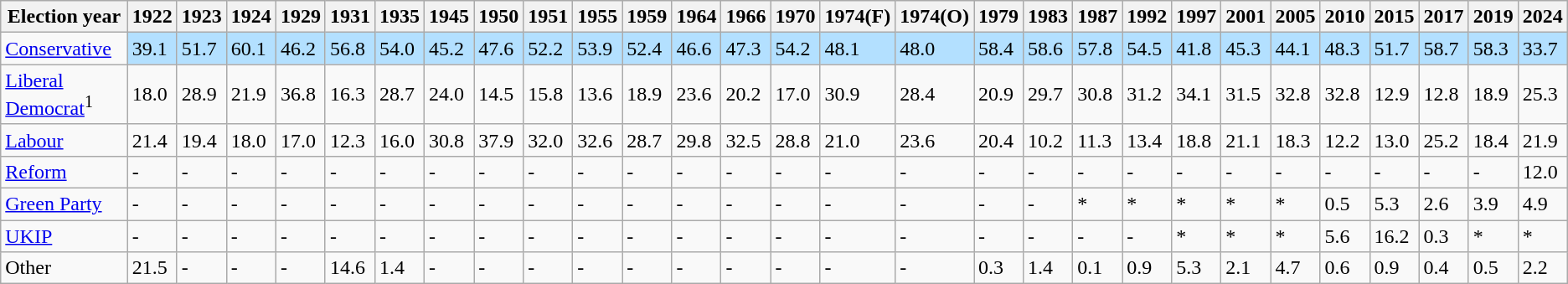<table class="wikitable">
<tr>
<th>Election year</th>
<th>1922</th>
<th>1923</th>
<th>1924</th>
<th>1929</th>
<th>1931</th>
<th>1935</th>
<th>1945</th>
<th>1950</th>
<th>1951</th>
<th>1955</th>
<th>1959</th>
<th>1964</th>
<th>1966</th>
<th>1970</th>
<th>1974(F)</th>
<th>1974(O)</th>
<th>1979</th>
<th>1983</th>
<th>1987</th>
<th>1992</th>
<th>1997</th>
<th>2001</th>
<th>2005</th>
<th>2010</th>
<th>2015</th>
<th>2017</th>
<th>2019</th>
<th>2024</th>
</tr>
<tr>
<td><a href='#'>Conservative</a></td>
<td style="background:#B3E0FF">39.1</td>
<td style="background:#B3E0FF">51.7</td>
<td style="background:#B3E0FF">60.1</td>
<td style="background:#B3E0FF">46.2</td>
<td style="background:#B3E0FF">56.8</td>
<td style="background:#B3E0FF">54.0</td>
<td style="background:#B3E0FF">45.2</td>
<td style="background:#B3E0FF">47.6</td>
<td style="background:#B3E0FF">52.2</td>
<td style="background:#B3E0FF">53.9</td>
<td style="background:#B3E0FF">52.4</td>
<td style="background:#B3E0FF">46.6</td>
<td style="background:#B3E0FF">47.3</td>
<td style="background:#B3E0FF">54.2</td>
<td style="background:#B3E0FF">48.1</td>
<td style="background:#B3E0FF">48.0</td>
<td style="background:#B3E0FF">58.4</td>
<td style="background:#B3E0FF">58.6</td>
<td style="background:#B3E0FF">57.8</td>
<td style="background:#B3E0FF">54.5</td>
<td style="background:#B3E0FF">41.8</td>
<td style="background:#B3E0FF">45.3</td>
<td style="background:#B3E0FF">44.1</td>
<td style="background:#B3E0FF">48.3</td>
<td style="background:#B3E0FF">51.7</td>
<td style="background:#B3E0FF">58.7</td>
<td style="background:#B3E0FF">58.3</td>
<td style="background:#B3E0FF">33.7</td>
</tr>
<tr>
<td><a href='#'>Liberal Democrat</a><sup>1</sup></td>
<td>18.0</td>
<td>28.9</td>
<td>21.9</td>
<td>36.8</td>
<td>16.3</td>
<td>28.7</td>
<td>24.0</td>
<td>14.5</td>
<td>15.8</td>
<td>13.6</td>
<td>18.9</td>
<td>23.6</td>
<td>20.2</td>
<td>17.0</td>
<td>30.9</td>
<td>28.4</td>
<td>20.9</td>
<td>29.7</td>
<td>30.8</td>
<td>31.2</td>
<td>34.1</td>
<td>31.5</td>
<td>32.8</td>
<td>32.8</td>
<td>12.9</td>
<td>12.8</td>
<td>18.9</td>
<td>25.3</td>
</tr>
<tr>
<td><a href='#'>Labour</a></td>
<td>21.4</td>
<td>19.4</td>
<td>18.0</td>
<td>17.0</td>
<td>12.3</td>
<td>16.0</td>
<td>30.8</td>
<td>37.9</td>
<td>32.0</td>
<td>32.6</td>
<td>28.7</td>
<td>29.8</td>
<td>32.5</td>
<td>28.8</td>
<td>21.0</td>
<td>23.6</td>
<td>20.4</td>
<td>10.2</td>
<td>11.3</td>
<td>13.4</td>
<td>18.8</td>
<td>21.1</td>
<td>18.3</td>
<td>12.2</td>
<td>13.0</td>
<td>25.2</td>
<td>18.4</td>
<td>21.9</td>
</tr>
<tr>
<td><a href='#'>Reform</a></td>
<td>-</td>
<td>-</td>
<td>-</td>
<td>-</td>
<td>-</td>
<td>-</td>
<td>-</td>
<td>-</td>
<td>-</td>
<td>-</td>
<td>-</td>
<td>-</td>
<td>-</td>
<td>-</td>
<td>-</td>
<td>-</td>
<td>-</td>
<td>-</td>
<td>-</td>
<td>-</td>
<td>-</td>
<td>-</td>
<td>-</td>
<td>-</td>
<td>-</td>
<td>-</td>
<td>-</td>
<td>12.0</td>
</tr>
<tr>
<td><a href='#'>Green Party</a></td>
<td>-</td>
<td>-</td>
<td>-</td>
<td>-</td>
<td>-</td>
<td>-</td>
<td>-</td>
<td>-</td>
<td>-</td>
<td>-</td>
<td>-</td>
<td>-</td>
<td>-</td>
<td>-</td>
<td>-</td>
<td>-</td>
<td>-</td>
<td>-</td>
<td>*</td>
<td>*</td>
<td>*</td>
<td>*</td>
<td>*</td>
<td>0.5</td>
<td>5.3</td>
<td>2.6</td>
<td>3.9</td>
<td>4.9</td>
</tr>
<tr>
<td><a href='#'>UKIP</a></td>
<td>-</td>
<td>-</td>
<td>-</td>
<td>-</td>
<td>-</td>
<td>-</td>
<td>-</td>
<td>-</td>
<td>-</td>
<td>-</td>
<td>-</td>
<td>-</td>
<td>-</td>
<td>-</td>
<td>-</td>
<td>-</td>
<td>-</td>
<td>-</td>
<td>-</td>
<td>-</td>
<td>*</td>
<td>*</td>
<td>*</td>
<td>5.6</td>
<td>16.2</td>
<td>0.3</td>
<td>*</td>
<td>*</td>
</tr>
<tr>
<td>Other</td>
<td>21.5</td>
<td>-</td>
<td>-</td>
<td>-</td>
<td>14.6</td>
<td>1.4</td>
<td>-</td>
<td>-</td>
<td>-</td>
<td>-</td>
<td>-</td>
<td>-</td>
<td>-</td>
<td>-</td>
<td>-</td>
<td>-</td>
<td>0.3</td>
<td>1.4</td>
<td>0.1</td>
<td>0.9</td>
<td>5.3</td>
<td>2.1</td>
<td>4.7</td>
<td>0.6</td>
<td>0.9</td>
<td>0.4</td>
<td>0.5</td>
<td>2.2</td>
</tr>
</table>
